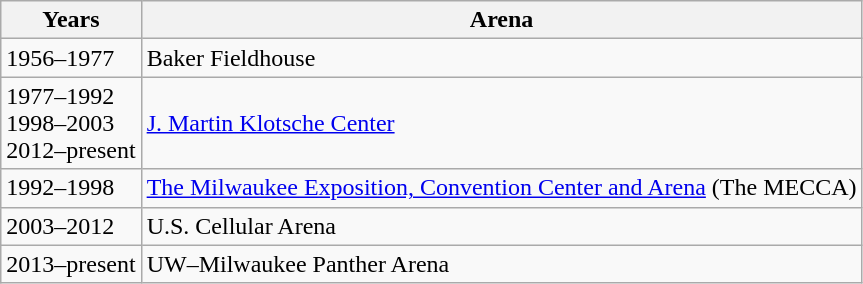<table class="wikitable">
<tr>
<th>Years</th>
<th>Arena</th>
</tr>
<tr>
<td>1956–1977</td>
<td>Baker Fieldhouse</td>
</tr>
<tr>
<td>1977–1992<br>1998–2003<br>2012–present</td>
<td><a href='#'>J. Martin Klotsche Center</a></td>
</tr>
<tr>
<td>1992–1998</td>
<td><a href='#'>The Milwaukee Exposition, Convention Center and Arena</a> (The MECCA)</td>
</tr>
<tr>
<td>2003–2012</td>
<td>U.S. Cellular Arena</td>
</tr>
<tr>
<td>2013–present</td>
<td>UW–Milwaukee Panther Arena</td>
</tr>
</table>
